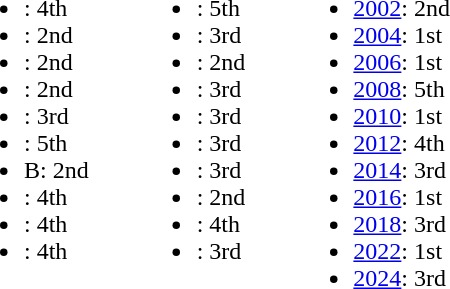<table border="0" cellpadding="2">
<tr valign="top">
<td><br><ul><li>: 4th</li><li>:  2nd</li><li>:  2nd</li><li>:  2nd</li><li>:  3rd</li><li>: 5th</li><li> B:  2nd</li><li>: 4th</li><li>: 4th</li><li>: 4th</li></ul></td>
<td width="20"> </td>
<td valign="top"><br><ul><li>: 5th</li><li>:  3rd</li><li>:  2nd</li><li>:  3rd</li><li>:  3rd</li><li>:  3rd</li><li>:  3rd</li><li>:  2nd</li><li>: 4th</li><li>:  3rd</li></ul></td>
<td width="20"> </td>
<td valign="top"><br><ul><li><a href='#'>2002</a>:  2nd</li><li><a href='#'>2004</a>:  1st</li><li><a href='#'>2006</a>:  1st</li><li><a href='#'>2008</a>: 5th</li><li><a href='#'>2010</a>:  1st</li><li><a href='#'>2012</a>: 4th</li><li><a href='#'>2014</a>:  3rd</li><li><a href='#'>2016</a>:  1st</li><li><a href='#'>2018</a>:  3rd</li><li><a href='#'>2022</a>:  1st</li><li><a href='#'>2024</a>:  3rd</li></ul></td>
</tr>
</table>
